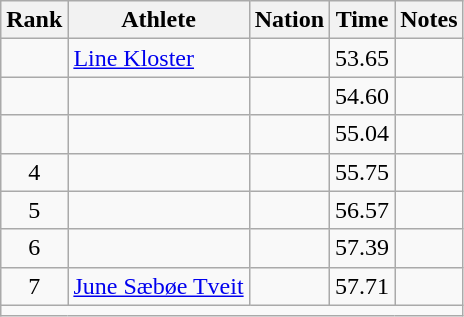<table class="wikitable sortable" style="text-align:center;">
<tr>
<th scope="col" style="width: 10px;">Rank</th>
<th scope="col">Athlete</th>
<th scope="col">Nation</th>
<th scope="col">Time</th>
<th scope="col">Notes</th>
</tr>
<tr>
<td></td>
<td align=left><a href='#'>Line Kloster</a></td>
<td align=left></td>
<td>53.65</td>
<td></td>
</tr>
<tr>
<td></td>
<td align=left></td>
<td align=left></td>
<td>54.60</td>
<td></td>
</tr>
<tr>
<td></td>
<td align=left></td>
<td align=left></td>
<td>55.04</td>
<td></td>
</tr>
<tr>
<td>4</td>
<td align=left></td>
<td align=left></td>
<td>55.75</td>
<td></td>
</tr>
<tr>
<td>5</td>
<td align=left></td>
<td align=left></td>
<td>56.57</td>
<td></td>
</tr>
<tr>
<td>6</td>
<td align=left></td>
<td align=left></td>
<td>57.39</td>
<td></td>
</tr>
<tr>
<td>7</td>
<td align=left><a href='#'>June Sæbøe Tveit</a></td>
<td align=left></td>
<td>57.71</td>
<td></td>
</tr>
<tr class="sortbottom">
<td colspan="5"></td>
</tr>
</table>
